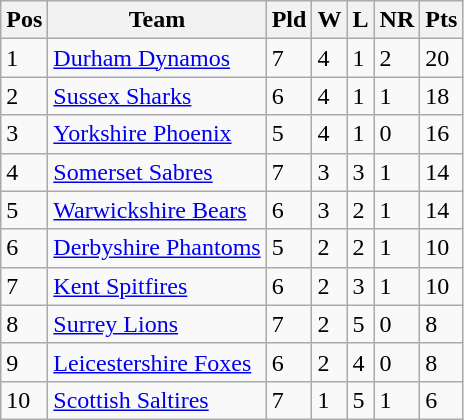<table class="wikitable">
<tr>
<th>Pos</th>
<th>Team</th>
<th>Pld</th>
<th>W</th>
<th>L</th>
<th>NR</th>
<th>Pts</th>
</tr>
<tr>
<td>1</td>
<td><a href='#'>Durham Dynamos</a></td>
<td>7</td>
<td>4</td>
<td>1</td>
<td>2</td>
<td>20</td>
</tr>
<tr>
<td>2</td>
<td><a href='#'>Sussex Sharks</a></td>
<td>6</td>
<td>4</td>
<td>1</td>
<td>1</td>
<td>18</td>
</tr>
<tr>
<td>3</td>
<td><a href='#'>Yorkshire Phoenix</a></td>
<td>5</td>
<td>4</td>
<td>1</td>
<td>0</td>
<td>16</td>
</tr>
<tr>
<td>4</td>
<td><a href='#'>Somerset Sabres</a></td>
<td>7</td>
<td>3</td>
<td>3</td>
<td>1</td>
<td>14</td>
</tr>
<tr>
<td>5</td>
<td><a href='#'>Warwickshire Bears</a></td>
<td>6</td>
<td>3</td>
<td>2</td>
<td>1</td>
<td>14</td>
</tr>
<tr>
<td>6</td>
<td><a href='#'>Derbyshire Phantoms</a></td>
<td>5</td>
<td>2</td>
<td>2</td>
<td>1</td>
<td>10</td>
</tr>
<tr>
<td>7</td>
<td><a href='#'>Kent Spitfires</a></td>
<td>6</td>
<td>2</td>
<td>3</td>
<td>1</td>
<td>10</td>
</tr>
<tr>
<td>8</td>
<td><a href='#'>Surrey Lions</a></td>
<td>7</td>
<td>2</td>
<td>5</td>
<td>0</td>
<td>8</td>
</tr>
<tr>
<td>9</td>
<td><a href='#'>Leicestershire Foxes</a></td>
<td>6</td>
<td>2</td>
<td>4</td>
<td>0</td>
<td>8</td>
</tr>
<tr>
<td>10</td>
<td><a href='#'>Scottish Saltires</a></td>
<td>7</td>
<td>1</td>
<td>5</td>
<td>1</td>
<td>6</td>
</tr>
</table>
